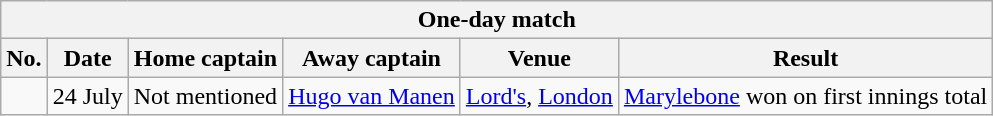<table class="wikitable">
<tr>
<th colspan="9">One-day match</th>
</tr>
<tr>
<th>No.</th>
<th>Date</th>
<th>Home captain</th>
<th>Away captain</th>
<th>Venue</th>
<th>Result</th>
</tr>
<tr>
<td></td>
<td>24 July</td>
<td>Not mentioned</td>
<td><a href='#'>Hugo van Manen</a></td>
<td><a href='#'>Lord's</a>, <a href='#'>London</a></td>
<td><a href='#'>Marylebone</a> won on first innings total</td>
</tr>
</table>
